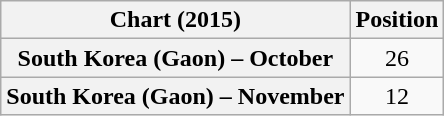<table class="wikitable plainrowheaders">
<tr>
<th>Chart (2015)</th>
<th>Position</th>
</tr>
<tr>
<th scope="row">South Korea (Gaon) – October</th>
<td style="text-align:center;">26</td>
</tr>
<tr>
<th scope="row">South Korea (Gaon) – November</th>
<td style="text-align:center;">12</td>
</tr>
</table>
